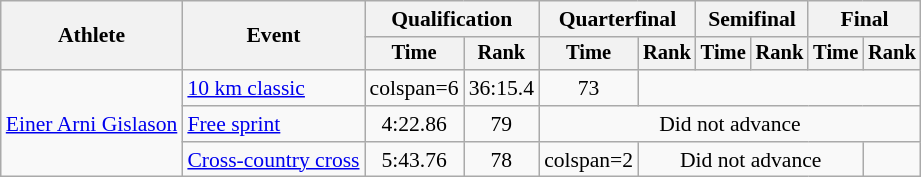<table class="wikitable" style="font-size:90%">
<tr>
<th rowspan="2">Athlete</th>
<th rowspan="2">Event</th>
<th colspan="2">Qualification</th>
<th colspan="2">Quarterfinal</th>
<th colspan="2">Semifinal</th>
<th colspan="2">Final</th>
</tr>
<tr style="font-size:95%">
<th>Time</th>
<th>Rank</th>
<th>Time</th>
<th>Rank</th>
<th>Time</th>
<th>Rank</th>
<th>Time</th>
<th>Rank</th>
</tr>
<tr align=center>
<td align=left rowspan=3><a href='#'>Einer Arni Gislason</a></td>
<td align=left><a href='#'>10 km classic</a></td>
<td>colspan=6 </td>
<td>36:15.4</td>
<td>73</td>
</tr>
<tr align=center>
<td align=left><a href='#'>Free sprint</a></td>
<td>4:22.86</td>
<td>79</td>
<td colspan=6>Did not advance</td>
</tr>
<tr align=center>
<td align=left><a href='#'>Cross-country cross</a></td>
<td>5:43.76</td>
<td>78</td>
<td>colspan=2 </td>
<td colspan=4>Did not advance</td>
</tr>
</table>
